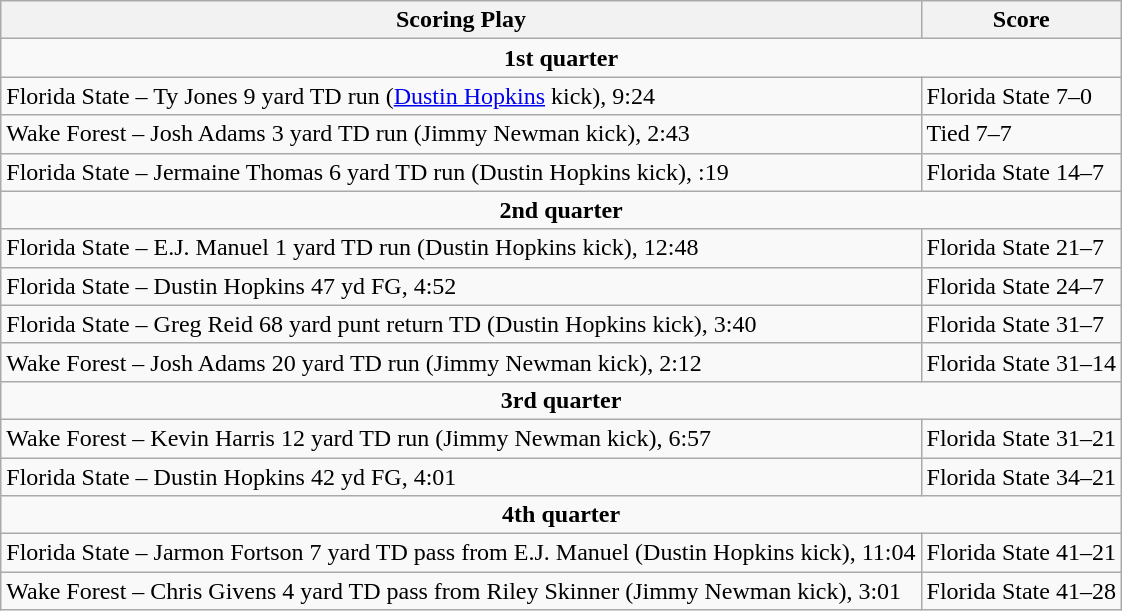<table class="wikitable">
<tr>
<th>Scoring Play</th>
<th>Score</th>
</tr>
<tr>
<td colspan="4" align="center"><strong>1st quarter</strong></td>
</tr>
<tr>
<td>Florida State – Ty Jones 9 yard TD run (<a href='#'>Dustin Hopkins</a> kick), 9:24</td>
<td>Florida State 7–0</td>
</tr>
<tr>
<td>Wake Forest – Josh Adams 3 yard TD run (Jimmy Newman kick), 2:43</td>
<td>Tied 7–7</td>
</tr>
<tr>
<td>Florida State – Jermaine Thomas 6 yard TD run (Dustin Hopkins kick), :19</td>
<td>Florida State 14–7</td>
</tr>
<tr>
<td colspan="4" align="center"><strong>2nd quarter</strong></td>
</tr>
<tr>
<td>Florida State – E.J. Manuel 1 yard TD run (Dustin Hopkins kick), 12:48</td>
<td>Florida State 21–7</td>
</tr>
<tr>
<td>Florida State – Dustin Hopkins 47 yd FG, 4:52</td>
<td>Florida State 24–7</td>
</tr>
<tr>
<td>Florida State – Greg Reid 68 yard punt return TD (Dustin Hopkins kick), 3:40</td>
<td>Florida State 31–7</td>
</tr>
<tr>
<td>Wake Forest – Josh Adams 20 yard TD run (Jimmy Newman kick), 2:12</td>
<td>Florida State 31–14</td>
</tr>
<tr>
<td colspan="6" align="center"><strong>3rd quarter</strong></td>
</tr>
<tr>
<td>Wake Forest – Kevin Harris 12 yard TD run (Jimmy Newman kick), 6:57</td>
<td>Florida State 31–21</td>
</tr>
<tr>
<td>Florida State – Dustin Hopkins 42 yd FG, 4:01</td>
<td>Florida State 34–21</td>
</tr>
<tr>
<td colspan="6" align="center"><strong>4th quarter</strong></td>
</tr>
<tr>
<td>Florida State – Jarmon Fortson 7 yard TD pass from E.J. Manuel (Dustin Hopkins kick), 11:04</td>
<td>Florida State 41–21</td>
</tr>
<tr>
<td>Wake Forest – Chris Givens 4 yard TD pass from Riley Skinner (Jimmy Newman kick), 3:01</td>
<td>Florida State 41–28</td>
</tr>
</table>
